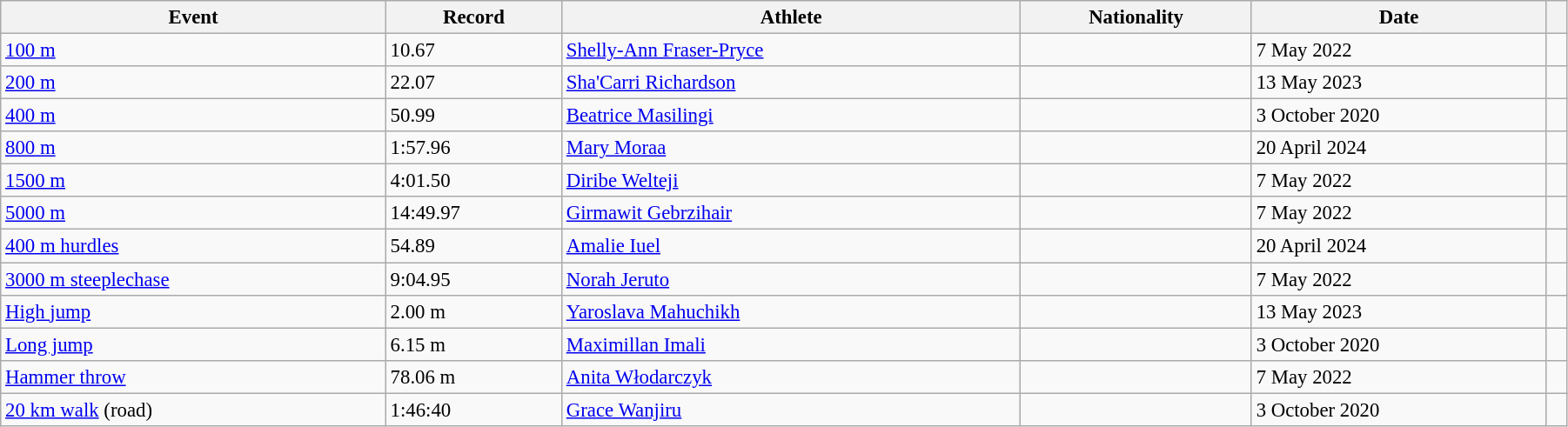<table class="wikitable" style="font-size:95%; width: 95%;">
<tr>
<th>Event</th>
<th>Record</th>
<th>Athlete</th>
<th>Nationality</th>
<th>Date</th>
<th></th>
</tr>
<tr>
<td><a href='#'>100 m</a></td>
<td>10.67  </td>
<td><a href='#'>Shelly-Ann Fraser-Pryce</a></td>
<td></td>
<td>7 May 2022</td>
<td></td>
</tr>
<tr>
<td><a href='#'>200 m</a></td>
<td>22.07  </td>
<td><a href='#'>Sha'Carri Richardson</a></td>
<td></td>
<td>13 May 2023</td>
<td></td>
</tr>
<tr>
<td><a href='#'>400 m</a></td>
<td>50.99 </td>
<td><a href='#'>Beatrice Masilingi</a></td>
<td></td>
<td>3 October 2020</td>
<td></td>
</tr>
<tr>
<td><a href='#'>800 m</a></td>
<td>1:57.96 </td>
<td><a href='#'>Mary Moraa</a></td>
<td></td>
<td>20 April 2024</td>
<td></td>
</tr>
<tr>
<td><a href='#'>1500 m</a></td>
<td>4:01.50 </td>
<td><a href='#'>Diribe Welteji</a></td>
<td></td>
<td>7 May 2022</td>
<td></td>
</tr>
<tr>
<td><a href='#'>5000 m</a></td>
<td>14:49.97 </td>
<td><a href='#'>Girmawit Gebrzihair</a></td>
<td></td>
<td>7 May 2022</td>
<td></td>
</tr>
<tr>
<td><a href='#'>400 m hurdles</a></td>
<td>54.89 </td>
<td><a href='#'>Amalie Iuel</a></td>
<td></td>
<td>20 April 2024</td>
<td></td>
</tr>
<tr>
<td><a href='#'>3000 m steeplechase</a></td>
<td>9:04.95 </td>
<td><a href='#'>Norah Jeruto</a></td>
<td></td>
<td>7 May 2022</td>
<td></td>
</tr>
<tr>
<td><a href='#'>High jump</a></td>
<td>2.00 m </td>
<td><a href='#'>Yaroslava Mahuchikh</a></td>
<td></td>
<td>13 May 2023</td>
<td></td>
</tr>
<tr>
<td><a href='#'>Long jump</a></td>
<td>6.15 m  </td>
<td><a href='#'>Maximillan Imali</a></td>
<td></td>
<td>3 October 2020</td>
<td></td>
</tr>
<tr>
<td><a href='#'>Hammer throw</a></td>
<td>78.06 m </td>
<td><a href='#'>Anita Włodarczyk</a></td>
<td></td>
<td>7 May 2022</td>
<td></td>
</tr>
<tr>
<td><a href='#'>20 km walk</a> (road)</td>
<td>1:46:40 </td>
<td><a href='#'>Grace Wanjiru</a></td>
<td></td>
<td>3 October 2020</td>
<td></td>
</tr>
</table>
